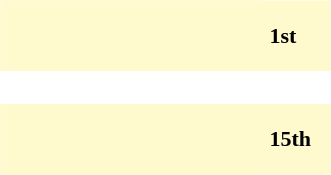<table border = "0" style = "float:right;">
<tr>
<td></td>
</tr>
<tr>
<td><div><br><table cellspacing="0" style="width: 220px; background:#fffacd;">
<tr>
<td style="width: 80px; height: 45px; background:#fffacd; "></td>
<td style="width: 90px; height: 45px; background:#fffacd; "></td>
<td style="font-size:11pt; padding: 4pt; line-height: 1.25em; color:black;"><strong>1st</strong></td>
</tr>
</table>
</div></td>
</tr>
<tr>
<td><div><br><table cellspacing="0" style="width: 220px; background:#fffacd;">
<tr>
<td style="width: 80px; height: 45px; background:#fffacd; "></td>
<td style="width: 90px; height: 45px; background:#fffacd; "></td>
<td style="font-size:11pt; padding: 4pt; line-height: 1.25em; color:black;"><strong>15th</strong></td>
</tr>
</table>
</div></td>
</tr>
</table>
